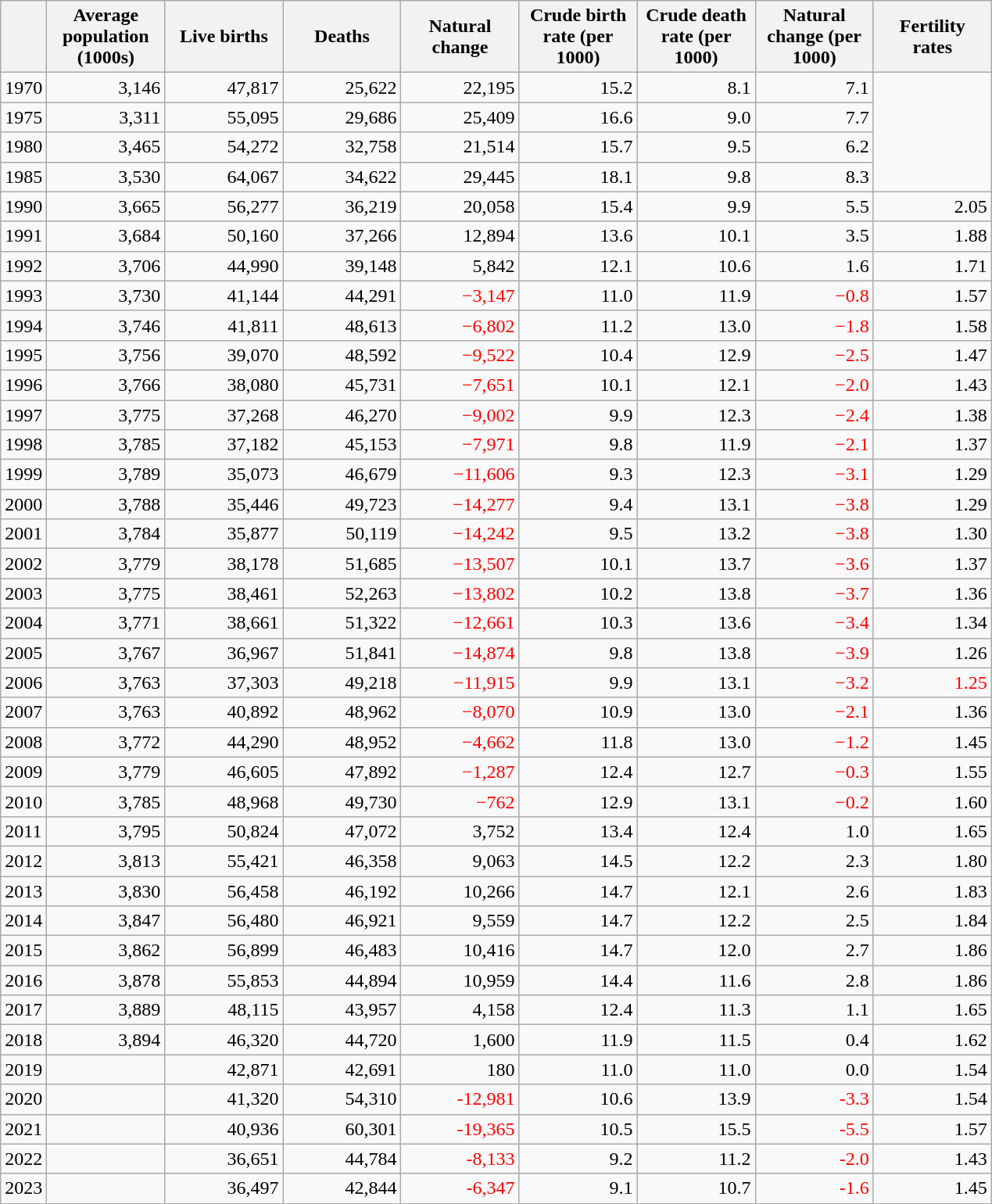<table class="wikitable">
<tr>
<th></th>
<th style="width:70pt;">Average population (1000s)</th>
<th style="width:70pt;">Live births</th>
<th style="width:70pt;">Deaths</th>
<th style="width:70pt;">Natural change</th>
<th style="width:70pt;">Crude birth rate (per 1000)</th>
<th style="width:70pt;">Crude death rate (per 1000)</th>
<th style="width:70pt;">Natural change (per 1000)</th>
<th style="width:70pt;">Fertility rates</th>
</tr>
<tr>
<td>1970</td>
<td style="text-align:right;">3,146</td>
<td style="text-align:right;">47,817</td>
<td style="text-align:right;">25,622</td>
<td style="text-align:right;">22,195</td>
<td style="text-align:right;">15.2</td>
<td style="text-align:right;">8.1</td>
<td style="text-align:right;">7.1</td>
</tr>
<tr>
<td>1975</td>
<td style="text-align:right;">3,311</td>
<td style="text-align:right;">55,095</td>
<td style="text-align:right;">29,686</td>
<td style="text-align:right;">25,409</td>
<td style="text-align:right;">16.6</td>
<td style="text-align:right;">9.0</td>
<td style="text-align:right;">7.7</td>
</tr>
<tr>
<td>1980</td>
<td style="text-align:right;">3,465</td>
<td style="text-align:right;">54,272</td>
<td style="text-align:right;">32,758</td>
<td style="text-align:right;">21,514</td>
<td style="text-align:right;">15.7</td>
<td style="text-align:right;">9.5</td>
<td style="text-align:right;">6.2</td>
</tr>
<tr>
<td>1985</td>
<td style="text-align:right;">3,530</td>
<td style="text-align:right;">64,067</td>
<td style="text-align:right;">34,622</td>
<td style="text-align:right;">29,445</td>
<td style="text-align:right;">18.1</td>
<td style="text-align:right;">9.8</td>
<td style="text-align:right;">8.3</td>
</tr>
<tr>
<td>1990</td>
<td style="text-align:right;">3,665</td>
<td style="text-align:right;">56,277</td>
<td style="text-align:right;">36,219</td>
<td style="text-align:right;">20,058</td>
<td style="text-align:right;">15.4</td>
<td style="text-align:right;">9.9</td>
<td style="text-align:right;">5.5</td>
<td style="text-align:right;">2.05</td>
</tr>
<tr>
<td>1991</td>
<td style="text-align:right;">3,684</td>
<td style="text-align:right;">50,160</td>
<td style="text-align:right;">37,266</td>
<td style="text-align:right;">12,894</td>
<td style="text-align:right;">13.6</td>
<td style="text-align:right;">10.1</td>
<td style="text-align:right;">3.5</td>
<td style="text-align:right;">1.88</td>
</tr>
<tr>
<td>1992</td>
<td style="text-align:right;">3,706</td>
<td style="text-align:right;">44,990</td>
<td style="text-align:right;">39,148</td>
<td style="text-align:right;">5,842</td>
<td style="text-align:right;">12.1</td>
<td style="text-align:right;">10.6</td>
<td style="text-align:right;">1.6</td>
<td style="text-align:right;">1.71</td>
</tr>
<tr>
<td>1993</td>
<td style="text-align:right;">3,730</td>
<td style="text-align:right;">41,144</td>
<td style="text-align:right;">44,291</td>
<td style="text-align:right; color:red;">−3,147</td>
<td style="text-align:right;">11.0</td>
<td style="text-align:right;">11.9</td>
<td style="text-align:right; color:red;">−0.8</td>
<td style="text-align:right;">1.57</td>
</tr>
<tr>
<td>1994</td>
<td style="text-align:right;">3,746</td>
<td style="text-align:right;">41,811</td>
<td style="text-align:right;">48,613</td>
<td style="text-align:right; color:red;">−6,802</td>
<td style="text-align:right;">11.2</td>
<td style="text-align:right;">13.0</td>
<td style="text-align:right; color:red;">−1.8</td>
<td style="text-align:right;">1.58</td>
</tr>
<tr>
<td>1995</td>
<td style="text-align:right;">3,756</td>
<td style="text-align:right;">39,070</td>
<td style="text-align:right;">48,592</td>
<td style="text-align:right; color:red;">−9,522</td>
<td style="text-align:right;">10.4</td>
<td style="text-align:right;">12.9</td>
<td style="text-align:right; color:red;">−2.5</td>
<td style="text-align:right;">1.47</td>
</tr>
<tr>
<td>1996</td>
<td style="text-align:right;">3,766</td>
<td style="text-align:right;">38,080</td>
<td style="text-align:right;">45,731</td>
<td style="text-align:right; color:red;">−7,651</td>
<td style="text-align:right;">10.1</td>
<td style="text-align:right;">12.1</td>
<td style="text-align:right; color:red;">−2.0</td>
<td style="text-align:right;">1.43</td>
</tr>
<tr>
<td>1997</td>
<td style="text-align:right;">3,775</td>
<td style="text-align:right;">37,268</td>
<td style="text-align:right;">46,270</td>
<td style="text-align:right; color:red;">−9,002</td>
<td style="text-align:right;">9.9</td>
<td style="text-align:right;">12.3</td>
<td style="text-align:right; color:red;">−2.4</td>
<td style="text-align:right;">1.38</td>
</tr>
<tr>
<td>1998</td>
<td style="text-align:right;">3,785</td>
<td style="text-align:right;">37,182</td>
<td style="text-align:right;">45,153</td>
<td style="text-align:right; color:red;">−7,971</td>
<td style="text-align:right;">9.8</td>
<td style="text-align:right;">11.9</td>
<td style="text-align:right; color:red;">−2.1</td>
<td style="text-align:right;">1.37</td>
</tr>
<tr>
<td>1999</td>
<td style="text-align:right;">3,789</td>
<td style="text-align:right;">35,073</td>
<td style="text-align:right;">46,679</td>
<td style="text-align:right; color:red;">−11,606</td>
<td style="text-align:right;">9.3</td>
<td style="text-align:right;">12.3</td>
<td style="text-align:right; color:red;">−3.1</td>
<td style="text-align:right;">1.29</td>
</tr>
<tr>
<td>2000</td>
<td style="text-align:right;">3,788</td>
<td style="text-align:right;">35,446</td>
<td style="text-align:right;">49,723</td>
<td style="text-align:right; color:red;">−14,277</td>
<td style="text-align:right;">9.4</td>
<td style="text-align:right;">13.1</td>
<td style="text-align:right; color:red;">−3.8</td>
<td style="text-align:right;">1.29</td>
</tr>
<tr>
<td>2001</td>
<td style="text-align:right;">3,784</td>
<td style="text-align:right;">35,877</td>
<td style="text-align:right;">50,119</td>
<td style="text-align:right; color:red;">−14,242</td>
<td style="text-align:right;">9.5</td>
<td style="text-align:right;">13.2</td>
<td style="text-align:right; color:red;">−3.8</td>
<td style="text-align:right;">1.30</td>
</tr>
<tr>
<td>2002</td>
<td style="text-align:right;">3,779</td>
<td style="text-align:right;">38,178</td>
<td style="text-align:right;">51,685</td>
<td style="text-align:right; color:red;">−13,507</td>
<td style="text-align:right;">10.1</td>
<td style="text-align:right;">13.7</td>
<td style="text-align:right; color:red;">−3.6</td>
<td style="text-align:right;">1.37</td>
</tr>
<tr>
<td>2003</td>
<td style="text-align:right;">3,775</td>
<td style="text-align:right;">38,461</td>
<td style="text-align:right;">52,263</td>
<td style="text-align:right; color:red;">−13,802</td>
<td style="text-align:right;">10.2</td>
<td style="text-align:right;">13.8</td>
<td style="text-align:right; color:red;">−3.7</td>
<td style="text-align:right;">1.36</td>
</tr>
<tr>
<td>2004</td>
<td style="text-align:right;">3,771</td>
<td style="text-align:right;">38,661</td>
<td style="text-align:right;">51,322</td>
<td style="text-align:right; color:red;">−12,661</td>
<td style="text-align:right;">10.3</td>
<td style="text-align:right;">13.6</td>
<td style="text-align:right; color:red;">−3.4</td>
<td style="text-align:right;">1.34</td>
</tr>
<tr>
<td>2005</td>
<td style="text-align:right;">3,767</td>
<td style="text-align:right;">36,967</td>
<td style="text-align:right;">51,841</td>
<td style="text-align:right; color:red;">−14,874</td>
<td style="text-align:right;">9.8</td>
<td style="text-align:right;">13.8</td>
<td style="text-align:right; color:red;">−3.9</td>
<td style="text-align:right;">1.26</td>
</tr>
<tr>
<td>2006</td>
<td style="text-align:right;">3,763</td>
<td style="text-align:right;">37,303</td>
<td style="text-align:right;">49,218</td>
<td style="text-align:right; color:red;">−11,915</td>
<td style="text-align:right;">9.9</td>
<td style="text-align:right;">13.1</td>
<td style="text-align:right; color:red;">−3.2</td>
<td style="text-align:right; color:red;">1.25</td>
</tr>
<tr>
<td>2007</td>
<td style="text-align:right;">3,763</td>
<td style="text-align:right;">40,892</td>
<td style="text-align:right;">48,962</td>
<td style="text-align:right; color:red;">−8,070</td>
<td style="text-align:right;">10.9</td>
<td style="text-align:right;">13.0</td>
<td style="text-align:right; color:red;">−2.1</td>
<td style="text-align:right;">1.36</td>
</tr>
<tr>
<td>2008</td>
<td style="text-align:right;">3,772</td>
<td style="text-align:right;">44,290</td>
<td style="text-align:right;">48,952</td>
<td style="text-align:right; color:red;">−4,662</td>
<td style="text-align:right;">11.8</td>
<td style="text-align:right;">13.0</td>
<td style="text-align:right; color:red;">−1.2</td>
<td style="text-align:right;">1.45</td>
</tr>
<tr>
<td>2009</td>
<td style="text-align:right;">3,779</td>
<td style="text-align:right;">46,605</td>
<td style="text-align:right;">47,892</td>
<td style="text-align:right; color:red;">−1,287</td>
<td style="text-align:right;">12.4</td>
<td style="text-align:right;">12.7</td>
<td style="text-align:right; color:red;">−0.3</td>
<td style="text-align:right;">1.55</td>
</tr>
<tr>
<td>2010</td>
<td style="text-align:right;">3,785</td>
<td style="text-align:right;">48,968</td>
<td style="text-align:right;">49,730</td>
<td style="text-align:right; color:red;">−762</td>
<td style="text-align:right;">12.9</td>
<td style="text-align:right;">13.1</td>
<td style="text-align:right; color:red;">−0.2</td>
<td style="text-align:right;">1.60</td>
</tr>
<tr>
<td>2011</td>
<td style="text-align:right;">3,795</td>
<td style="text-align:right;">50,824</td>
<td style="text-align:right;">47,072</td>
<td style="text-align:right;">3,752</td>
<td style="text-align:right;">13.4</td>
<td style="text-align:right;">12.4</td>
<td style="text-align:right;">1.0</td>
<td style="text-align:right;">1.65</td>
</tr>
<tr>
<td>2012</td>
<td style="text-align:right;">3,813</td>
<td style="text-align:right;">55,421</td>
<td style="text-align:right;">46,358</td>
<td style="text-align:right;">9,063</td>
<td style="text-align:right;">14.5</td>
<td style="text-align:right;">12.2</td>
<td style="text-align:right;">2.3</td>
<td style="text-align:right;">1.80</td>
</tr>
<tr>
<td>2013</td>
<td style="text-align:right;">3,830</td>
<td style="text-align:right;">56,458</td>
<td style="text-align:right;">46,192</td>
<td style="text-align:right;">10,266</td>
<td style="text-align:right;">14.7</td>
<td style="text-align:right;">12.1</td>
<td style="text-align:right;">2.6</td>
<td style="text-align:right;">1.83</td>
</tr>
<tr>
<td>2014</td>
<td style="text-align:right;">3,847</td>
<td style="text-align:right;">56,480</td>
<td style="text-align:right;">46,921</td>
<td style="text-align:right;">9,559</td>
<td style="text-align:right;">14.7</td>
<td style="text-align:right;">12.2</td>
<td style="text-align:right;">2.5</td>
<td style="text-align:right;">1.84</td>
</tr>
<tr>
<td>2015</td>
<td style="text-align:right;">3,862</td>
<td style="text-align:right;">56,899</td>
<td style="text-align:right;">46,483</td>
<td style="text-align:right;">10,416</td>
<td style="text-align:right;">14.7</td>
<td style="text-align:right;">12.0</td>
<td style="text-align:right;">2.7</td>
<td style="text-align:right;">1.86</td>
</tr>
<tr>
<td>2016</td>
<td style="text-align:right;">3,878</td>
<td style="text-align:right;">55,853</td>
<td style="text-align:right;">44,894</td>
<td style="text-align:right;">10,959</td>
<td style="text-align:right;">14.4</td>
<td style="text-align:right;">11.6</td>
<td style="text-align:right;">2.8</td>
<td style="text-align:right;">1.86</td>
</tr>
<tr>
<td>2017</td>
<td style="text-align:right;">3,889</td>
<td style="text-align:right;">48,115</td>
<td style="text-align:right;">43,957</td>
<td style="text-align:right;">4,158</td>
<td style="text-align:right;">12.4</td>
<td style="text-align:right;">11.3</td>
<td style="text-align:right;">1.1</td>
<td style="text-align:right;">1.65</td>
</tr>
<tr>
<td>2018</td>
<td style="text-align:right;">3,894</td>
<td style="text-align:right;">46,320</td>
<td style="text-align:right;">44,720</td>
<td style="text-align:right;">1,600</td>
<td style="text-align:right;">11.9</td>
<td style="text-align:right;">11.5</td>
<td style="text-align:right;">0.4</td>
<td style="text-align:right;">1.62</td>
</tr>
<tr>
<td>2019</td>
<td style="text-align:right;"></td>
<td style="text-align:right;">42,871</td>
<td style="text-align:right;">42,691</td>
<td style="text-align:right;">180</td>
<td style="text-align:right;">11.0</td>
<td style="text-align:right;">11.0</td>
<td style="text-align:right;">0.0</td>
<td style="text-align:right;">1.54</td>
</tr>
<tr>
<td>2020</td>
<td style="text-align:right;"></td>
<td style="text-align:right;">41,320</td>
<td style="text-align:right;">54,310</td>
<td style="text-align:right; color:red;">-12,981</td>
<td style="text-align:right;">10.6</td>
<td style="text-align:right;">13.9</td>
<td style="text-align:right; color:red;">-3.3</td>
<td style="text-align:right;">1.54</td>
</tr>
<tr>
<td>2021</td>
<td style="text-align:right;"></td>
<td style="text-align:right;">40,936</td>
<td style="text-align:right;">60,301</td>
<td style="text-align:right; color:red;">-19,365</td>
<td style="text-align:right;">10.5</td>
<td style="text-align:right;">15.5</td>
<td style="text-align:right; color:red;">-5.5</td>
<td style="text-align:right;">1.57</td>
</tr>
<tr>
<td>2022</td>
<td style="text-align:right;"></td>
<td style="text-align:right;">36,651</td>
<td style="text-align:right;">44,784</td>
<td style="text-align:right; color:red;">-8,133</td>
<td style="text-align:right;">9.2</td>
<td style="text-align:right;">11.2</td>
<td style="text-align:right; color:red;">-2.0</td>
<td style="text-align:right;">1.43</td>
</tr>
<tr>
<td>2023</td>
<td style="text-align:right;"></td>
<td style="text-align:right;">36,497</td>
<td style="text-align:right;">42,844</td>
<td style="text-align:right; color:red;">-6,347</td>
<td style="text-align:right;">9.1</td>
<td style="text-align:right;">10.7</td>
<td style="text-align:right; color:red;">-1.6</td>
<td style="text-align:right;">1.45</td>
</tr>
</table>
